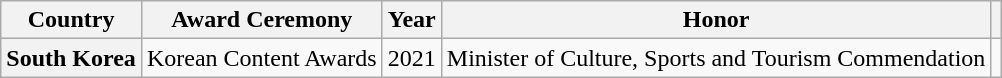<table class="wikitable plainrowheaders sortable" style="margin-right: 0;">
<tr>
<th scope="col">Country</th>
<th scope="col">Award Ceremony</th>
<th scope="col">Year</th>
<th scope="col">Honor</th>
<th scope="col" class="unsortable"></th>
</tr>
<tr>
<th scope="row">South Korea</th>
<td>Korean Content Awards</td>
<td style="text-align:center">2021</td>
<td>Minister of Culture, Sports and Tourism Commendation<br></td>
<td></td>
</tr>
</table>
